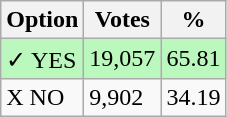<table class="wikitable">
<tr>
<th>Option</th>
<th>Votes</th>
<th>%</th>
</tr>
<tr>
<td style=background:#bbf8be>✓ YES</td>
<td style=background:#bbf8be>19,057</td>
<td style=background:#bbf8be>65.81</td>
</tr>
<tr>
<td>X NO</td>
<td>9,902</td>
<td>34.19</td>
</tr>
</table>
